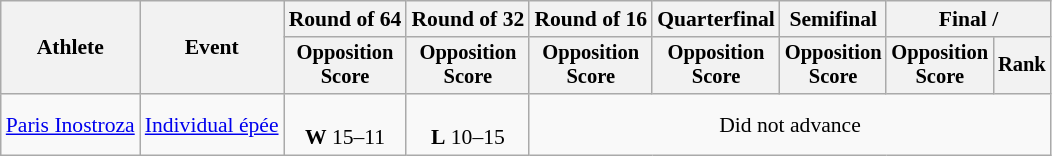<table class="wikitable" style="font-size:90%">
<tr>
<th rowspan="2">Athlete</th>
<th rowspan="2">Event</th>
<th>Round of 64</th>
<th>Round of 32</th>
<th>Round of 16</th>
<th>Quarterfinal</th>
<th>Semifinal</th>
<th colspan=2>Final / </th>
</tr>
<tr style="font-size:95%">
<th>Opposition <br> Score</th>
<th>Opposition <br> Score</th>
<th>Opposition <br> Score</th>
<th>Opposition <br> Score</th>
<th>Opposition <br> Score</th>
<th>Opposition <br> Score</th>
<th>Rank</th>
</tr>
<tr align=center>
<td align=left><a href='#'>Paris Inostroza</a></td>
<td align=left><a href='#'>Individual épée</a></td>
<td><br><strong>W</strong> 15–11</td>
<td><br><strong>L</strong> 10–15</td>
<td colspan=5>Did not advance</td>
</tr>
</table>
